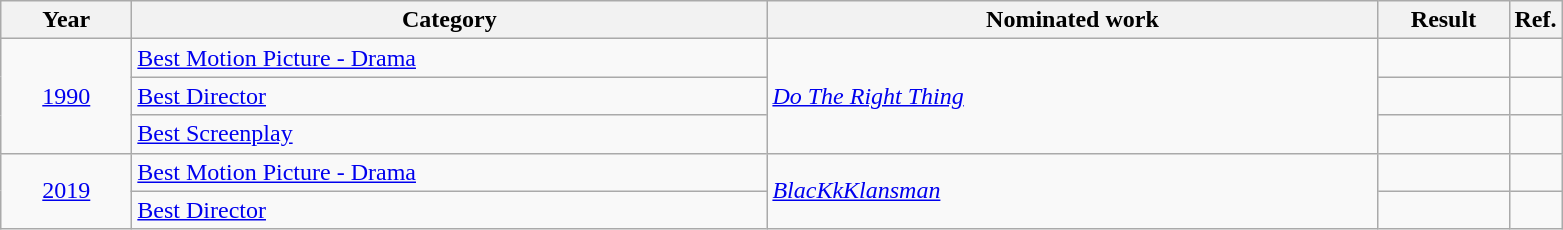<table class=wikitable>
<tr>
<th scope="col" style="width:5em;">Year</th>
<th scope="col" style="width:26em;">Category</th>
<th scope="col" style="width:25em;">Nominated work</th>
<th scope="col" style="width:5em;">Result</th>
<th>Ref.</th>
</tr>
<tr>
<td style="text-align:center;", rowspan="3"><a href='#'>1990</a></td>
<td><a href='#'>Best Motion Picture - Drama</a></td>
<td rowspan="3"><em><a href='#'>Do The Right Thing</a></em></td>
<td></td>
<td></td>
</tr>
<tr>
<td><a href='#'>Best Director</a></td>
<td></td>
<td></td>
</tr>
<tr>
<td><a href='#'>Best Screenplay</a></td>
<td></td>
<td></td>
</tr>
<tr>
<td style="text-align:center;", rowspan="2"><a href='#'>2019</a></td>
<td><a href='#'>Best Motion Picture - Drama</a></td>
<td rowspan="2"><em><a href='#'>BlacKkKlansman</a></em></td>
<td></td>
<td></td>
</tr>
<tr>
<td><a href='#'>Best Director</a></td>
<td></td>
<td></td>
</tr>
</table>
